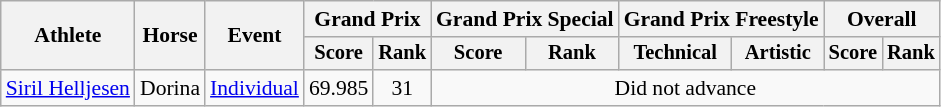<table class=wikitable style="font-size:90%">
<tr>
<th rowspan="2">Athlete</th>
<th rowspan="2">Horse</th>
<th rowspan="2">Event</th>
<th colspan="2">Grand Prix</th>
<th colspan="2">Grand Prix Special</th>
<th colspan="2">Grand Prix Freestyle</th>
<th colspan="2">Overall</th>
</tr>
<tr style="font-size:95%">
<th>Score</th>
<th>Rank</th>
<th>Score</th>
<th>Rank</th>
<th>Technical</th>
<th>Artistic</th>
<th>Score</th>
<th>Rank</th>
</tr>
<tr align=center>
<td align=left><a href='#'>Siril Helljesen</a></td>
<td align=left>Dorina</td>
<td align=left><a href='#'>Individual</a></td>
<td>69.985</td>
<td>31</td>
<td colspan=6>Did not advance</td>
</tr>
</table>
